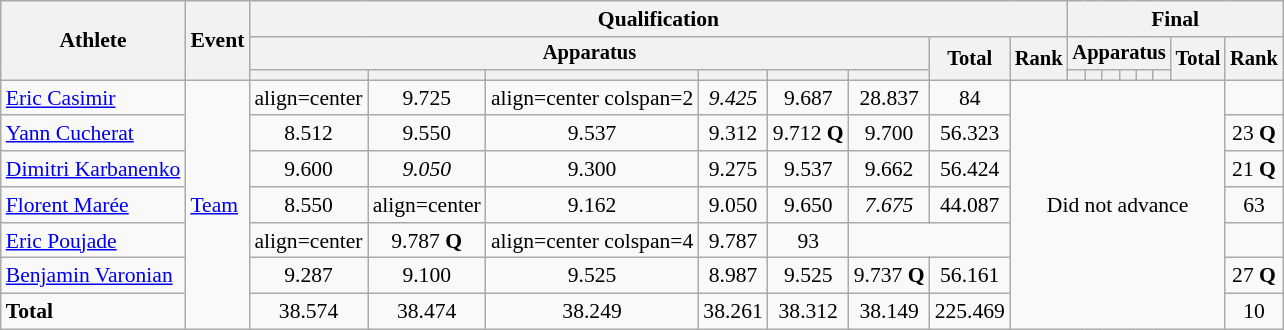<table class=wikitable style=font-size:90%;text-align:center>
<tr>
<th rowspan=3>Athlete</th>
<th rowspan=3>Event</th>
<th colspan=8>Qualification</th>
<th colspan=8>Final</th>
</tr>
<tr style=font-size:95%>
<th colspan=6>Apparatus</th>
<th rowspan=2>Total</th>
<th rowspan=2>Rank</th>
<th colspan=6>Apparatus</th>
<th rowspan=2>Total</th>
<th rowspan=2>Rank</th>
</tr>
<tr style=font-size:95%>
<th></th>
<th></th>
<th></th>
<th></th>
<th></th>
<th></th>
<th></th>
<th></th>
<th></th>
<th></th>
<th></th>
<th></th>
</tr>
<tr>
<td align=left><a href='#'>Eric Casimir</a></td>
<td align=left rowspan=7><a href='#'>Team</a></td>
<td>align=center </td>
<td align=center>9.725</td>
<td>align=center colspan=2 </td>
<td align=center><em>9.425</em></td>
<td align=center>9.687</td>
<td align=center>28.837</td>
<td align=center>84</td>
<td align=center colspan=8 rowspan=7>Did not advance</td>
</tr>
<tr>
<td align=left><a href='#'>Yann Cucherat</a></td>
<td align=center>8.512</td>
<td align=center>9.550</td>
<td align=center>9.537</td>
<td align=center>9.312</td>
<td align=center>9.712 <strong>Q</strong></td>
<td align=center>9.700</td>
<td align=center>56.323</td>
<td align=center>23 <strong>Q</strong></td>
</tr>
<tr>
<td align=left><a href='#'>Dimitri Karbanenko</a></td>
<td align=center>9.600</td>
<td align=center><em>9.050</em></td>
<td align=center>9.300</td>
<td align=center>9.275</td>
<td align=center>9.537</td>
<td align=center>9.662</td>
<td align=center>56.424</td>
<td align=center>21 <strong>Q</strong></td>
</tr>
<tr>
<td align=left><a href='#'>Florent Marée</a></td>
<td align=center>8.550</td>
<td>align=center </td>
<td align=center>9.162</td>
<td align=center>9.050</td>
<td align=center>9.650</td>
<td align=center><em>7.675</em></td>
<td align=center>44.087</td>
<td align=center>63</td>
</tr>
<tr>
<td align=left><a href='#'>Eric Poujade</a></td>
<td>align=center </td>
<td align=center>9.787 <strong>Q</strong></td>
<td>align=center colspan=4 </td>
<td align=center>9.787</td>
<td align=center>93</td>
</tr>
<tr>
<td align=left><a href='#'>Benjamin Varonian</a></td>
<td align=center>9.287</td>
<td align=center>9.100</td>
<td align=center>9.525</td>
<td align=center>8.987</td>
<td align=center>9.525</td>
<td align=center>9.737 <strong>Q</strong></td>
<td align=center>56.161</td>
<td align=center>27 <strong>Q</strong></td>
</tr>
<tr>
<td align=left><strong>Total</strong></td>
<td align=center>38.574</td>
<td align=center>38.474</td>
<td align=center>38.249</td>
<td align=center>38.261</td>
<td align=center>38.312</td>
<td align=center>38.149</td>
<td align=center>225.469</td>
<td align=center>10</td>
</tr>
</table>
